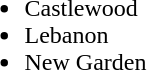<table border="0">
<tr>
<td valign="top"><br><ul><li>Castlewood</li><li>Lebanon</li><li>New Garden</li></ul></td>
</tr>
</table>
